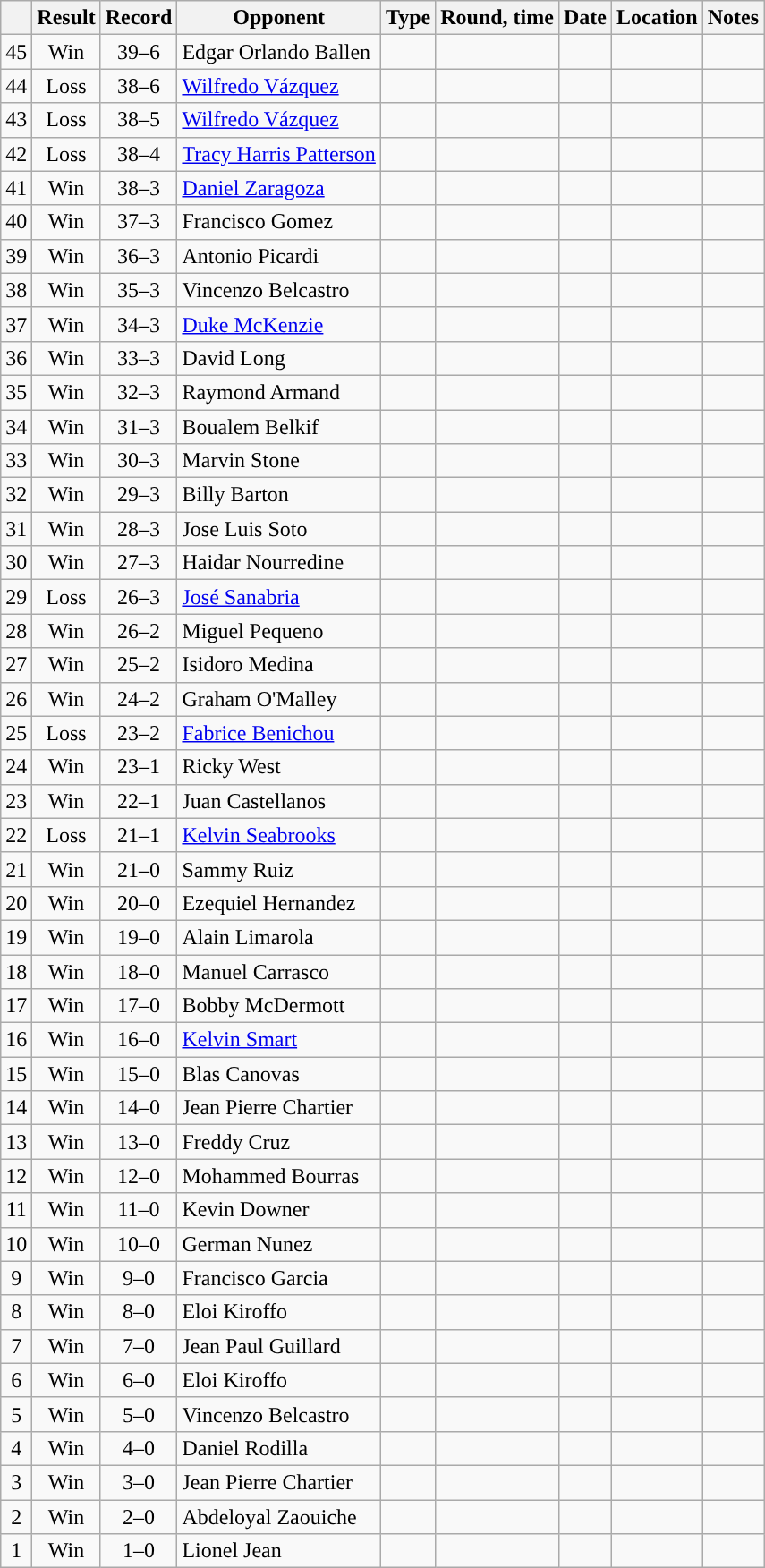<table class="wikitable" style="text-align:center">
<tr>
<th></th>
<th>Result</th>
<th>Record</th>
<th>Opponent</th>
<th>Type</th>
<th>Round, time</th>
<th>Date</th>
<th>Location</th>
<th>Notes</th>
</tr>
<tr>
<td>45</td>
<td>Win</td>
<td>39–6</td>
<td align=left>Edgar Orlando Ballen</td>
<td></td>
<td></td>
<td></td>
<td align=left></td>
<td align=left></td>
</tr>
<tr>
<td>44</td>
<td>Loss</td>
<td>38–6</td>
<td align=left><a href='#'>Wilfredo Vázquez</a></td>
<td></td>
<td></td>
<td></td>
<td align=left></td>
<td align=left></td>
</tr>
<tr>
<td>43</td>
<td>Loss</td>
<td>38–5</td>
<td align=left><a href='#'>Wilfredo Vázquez</a></td>
<td></td>
<td></td>
<td></td>
<td align=left></td>
<td align=left></td>
</tr>
<tr>
<td>42</td>
<td>Loss</td>
<td>38–4</td>
<td align=left><a href='#'>Tracy Harris Patterson</a></td>
<td></td>
<td></td>
<td></td>
<td align=left></td>
<td align=left></td>
</tr>
<tr>
<td>41</td>
<td>Win</td>
<td>38–3</td>
<td align=left><a href='#'>Daniel Zaragoza</a></td>
<td></td>
<td></td>
<td></td>
<td align=left></td>
<td align=left></td>
</tr>
<tr>
<td>40</td>
<td>Win</td>
<td>37–3</td>
<td align=left>Francisco Gomez</td>
<td></td>
<td></td>
<td></td>
<td align=left></td>
<td align=left></td>
</tr>
<tr>
<td>39</td>
<td>Win</td>
<td>36–3</td>
<td align=left>Antonio Picardi</td>
<td></td>
<td></td>
<td></td>
<td align=left></td>
<td align=left></td>
</tr>
<tr>
<td>38</td>
<td>Win</td>
<td>35–3</td>
<td align=left>Vincenzo Belcastro</td>
<td></td>
<td></td>
<td></td>
<td align=left></td>
<td align=left></td>
</tr>
<tr>
<td>37</td>
<td>Win</td>
<td>34–3</td>
<td align=left><a href='#'>Duke McKenzie</a></td>
<td></td>
<td></td>
<td></td>
<td align=left></td>
<td align=left></td>
</tr>
<tr>
<td>36</td>
<td>Win</td>
<td>33–3</td>
<td align=left>David Long</td>
<td></td>
<td></td>
<td></td>
<td align=left></td>
<td align=left></td>
</tr>
<tr>
<td>35</td>
<td>Win</td>
<td>32–3</td>
<td align=left>Raymond Armand</td>
<td></td>
<td></td>
<td></td>
<td align=left></td>
<td align=left></td>
</tr>
<tr>
<td>34</td>
<td>Win</td>
<td>31–3</td>
<td align=left>Boualem Belkif</td>
<td></td>
<td></td>
<td></td>
<td align=left></td>
<td align=left></td>
</tr>
<tr>
<td>33</td>
<td>Win</td>
<td>30–3</td>
<td align=left>Marvin Stone</td>
<td></td>
<td></td>
<td></td>
<td align=left></td>
<td align=left></td>
</tr>
<tr>
<td>32</td>
<td>Win</td>
<td>29–3</td>
<td align=left>Billy Barton</td>
<td></td>
<td></td>
<td></td>
<td align=left></td>
<td align=left></td>
</tr>
<tr>
<td>31</td>
<td>Win</td>
<td>28–3</td>
<td align=left>Jose Luis Soto</td>
<td></td>
<td></td>
<td></td>
<td align=left></td>
<td align=left></td>
</tr>
<tr>
<td>30</td>
<td>Win</td>
<td>27–3</td>
<td align=left>Haidar Nourredine</td>
<td></td>
<td></td>
<td></td>
<td align=left></td>
<td align=left></td>
</tr>
<tr>
<td>29</td>
<td>Loss</td>
<td>26–3</td>
<td align=left><a href='#'>José Sanabria</a></td>
<td></td>
<td></td>
<td></td>
<td align=left></td>
<td align=left></td>
</tr>
<tr>
<td>28</td>
<td>Win</td>
<td>26–2</td>
<td align=left>Miguel Pequeno</td>
<td></td>
<td></td>
<td></td>
<td align=left></td>
<td align=left></td>
</tr>
<tr>
<td>27</td>
<td>Win</td>
<td>25–2</td>
<td align=left>Isidoro Medina</td>
<td></td>
<td></td>
<td></td>
<td align=left></td>
<td align=left></td>
</tr>
<tr>
<td>26</td>
<td>Win</td>
<td>24–2</td>
<td align=left>Graham O'Malley</td>
<td></td>
<td></td>
<td></td>
<td align=left></td>
<td align=left></td>
</tr>
<tr>
<td>25</td>
<td>Loss</td>
<td>23–2</td>
<td align=left><a href='#'>Fabrice Benichou</a></td>
<td></td>
<td></td>
<td></td>
<td align=left></td>
<td align=left></td>
</tr>
<tr>
<td>24</td>
<td>Win</td>
<td>23–1</td>
<td align=left>Ricky West</td>
<td></td>
<td></td>
<td></td>
<td align=left></td>
<td align=left></td>
</tr>
<tr>
<td>23</td>
<td>Win</td>
<td>22–1</td>
<td align=left>Juan Castellanos</td>
<td></td>
<td></td>
<td></td>
<td align=left></td>
<td align=left></td>
</tr>
<tr>
<td>22</td>
<td>Loss</td>
<td>21–1</td>
<td align=left><a href='#'>Kelvin Seabrooks</a></td>
<td></td>
<td></td>
<td></td>
<td align=left></td>
<td align=left></td>
</tr>
<tr>
<td>21</td>
<td>Win</td>
<td>21–0</td>
<td align=left>Sammy Ruiz</td>
<td></td>
<td></td>
<td></td>
<td align=left></td>
<td align=left></td>
</tr>
<tr>
<td>20</td>
<td>Win</td>
<td>20–0</td>
<td align=left>Ezequiel Hernandez</td>
<td></td>
<td></td>
<td></td>
<td align=left></td>
<td align=left></td>
</tr>
<tr>
<td>19</td>
<td>Win</td>
<td>19–0</td>
<td align=left>Alain Limarola</td>
<td></td>
<td></td>
<td></td>
<td align=left></td>
<td align=left></td>
</tr>
<tr>
<td>18</td>
<td>Win</td>
<td>18–0</td>
<td align=left>Manuel Carrasco</td>
<td></td>
<td></td>
<td></td>
<td align=left></td>
<td align=left></td>
</tr>
<tr>
<td>17</td>
<td>Win</td>
<td>17–0</td>
<td align=left>Bobby McDermott</td>
<td></td>
<td></td>
<td></td>
<td align=left></td>
<td align=left></td>
</tr>
<tr>
<td>16</td>
<td>Win</td>
<td>16–0</td>
<td align=left><a href='#'>Kelvin Smart</a></td>
<td></td>
<td></td>
<td></td>
<td align=left></td>
<td align=left></td>
</tr>
<tr>
<td>15</td>
<td>Win</td>
<td>15–0</td>
<td align=left>Blas Canovas</td>
<td></td>
<td></td>
<td></td>
<td align=left></td>
<td align=left></td>
</tr>
<tr>
<td>14</td>
<td>Win</td>
<td>14–0</td>
<td align=left>Jean Pierre Chartier</td>
<td></td>
<td></td>
<td></td>
<td align=left></td>
<td align=left></td>
</tr>
<tr>
<td>13</td>
<td>Win</td>
<td>13–0</td>
<td align=left>Freddy Cruz</td>
<td></td>
<td></td>
<td></td>
<td align=left></td>
<td align=left></td>
</tr>
<tr>
<td>12</td>
<td>Win</td>
<td>12–0</td>
<td align=left>Mohammed Bourras</td>
<td></td>
<td></td>
<td></td>
<td align=left></td>
<td align=left></td>
</tr>
<tr>
<td>11</td>
<td>Win</td>
<td>11–0</td>
<td align=left>Kevin Downer</td>
<td></td>
<td></td>
<td></td>
<td align=left></td>
<td align=left></td>
</tr>
<tr>
<td>10</td>
<td>Win</td>
<td>10–0</td>
<td align=left>German Nunez</td>
<td></td>
<td></td>
<td></td>
<td align=left></td>
<td align=left></td>
</tr>
<tr>
<td>9</td>
<td>Win</td>
<td>9–0</td>
<td align=left>Francisco Garcia</td>
<td></td>
<td></td>
<td></td>
<td align=left></td>
<td align=left></td>
</tr>
<tr>
<td>8</td>
<td>Win</td>
<td>8–0</td>
<td align=left>Eloi Kiroffo</td>
<td></td>
<td></td>
<td></td>
<td align=left></td>
<td align=left></td>
</tr>
<tr>
<td>7</td>
<td>Win</td>
<td>7–0</td>
<td align=left>Jean Paul Guillard</td>
<td></td>
<td></td>
<td></td>
<td align=left></td>
<td align=left></td>
</tr>
<tr>
<td>6</td>
<td>Win</td>
<td>6–0</td>
<td align=left>Eloi Kiroffo</td>
<td></td>
<td></td>
<td></td>
<td align=left></td>
<td align=left></td>
</tr>
<tr>
<td>5</td>
<td>Win</td>
<td>5–0</td>
<td align=left>Vincenzo Belcastro</td>
<td></td>
<td></td>
<td></td>
<td align=left></td>
<td align=left></td>
</tr>
<tr>
<td>4</td>
<td>Win</td>
<td>4–0</td>
<td align=left>Daniel Rodilla</td>
<td></td>
<td></td>
<td></td>
<td align=left></td>
<td align=left></td>
</tr>
<tr>
<td>3</td>
<td>Win</td>
<td>3–0</td>
<td align=left>Jean Pierre Chartier</td>
<td></td>
<td></td>
<td></td>
<td align=left></td>
<td align=left></td>
</tr>
<tr>
<td>2</td>
<td>Win</td>
<td>2–0</td>
<td align=left>Abdeloyal Zaouiche</td>
<td></td>
<td></td>
<td></td>
<td align=left></td>
<td align=left></td>
</tr>
<tr>
<td>1</td>
<td>Win</td>
<td>1–0</td>
<td align=left>Lionel Jean</td>
<td></td>
<td></td>
<td></td>
<td align=left></td>
<td align=left></td>
</tr>
</table>
